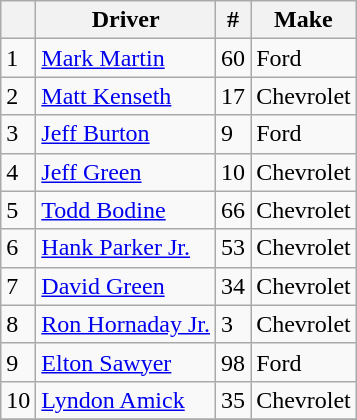<table class="wikitable sortable">
<tr>
<th></th>
<th>Driver</th>
<th>#</th>
<th>Make</th>
</tr>
<tr>
<td>1</td>
<td><a href='#'>Mark Martin</a></td>
<td>60</td>
<td>Ford</td>
</tr>
<tr>
<td>2</td>
<td><a href='#'>Matt Kenseth</a></td>
<td>17</td>
<td>Chevrolet</td>
</tr>
<tr>
<td>3</td>
<td><a href='#'>Jeff Burton</a></td>
<td>9</td>
<td>Ford</td>
</tr>
<tr>
<td>4</td>
<td><a href='#'>Jeff Green</a></td>
<td>10</td>
<td>Chevrolet</td>
</tr>
<tr>
<td>5</td>
<td><a href='#'>Todd Bodine</a></td>
<td>66</td>
<td>Chevrolet</td>
</tr>
<tr>
<td>6</td>
<td><a href='#'>Hank Parker Jr.</a></td>
<td>53</td>
<td>Chevrolet</td>
</tr>
<tr>
<td>7</td>
<td><a href='#'>David Green</a></td>
<td>34</td>
<td>Chevrolet</td>
</tr>
<tr>
<td>8</td>
<td><a href='#'>Ron Hornaday Jr.</a></td>
<td>3</td>
<td>Chevrolet</td>
</tr>
<tr>
<td>9</td>
<td><a href='#'>Elton Sawyer</a></td>
<td>98</td>
<td>Ford</td>
</tr>
<tr>
<td>10</td>
<td><a href='#'>Lyndon Amick</a></td>
<td>35</td>
<td>Chevrolet</td>
</tr>
<tr>
</tr>
</table>
